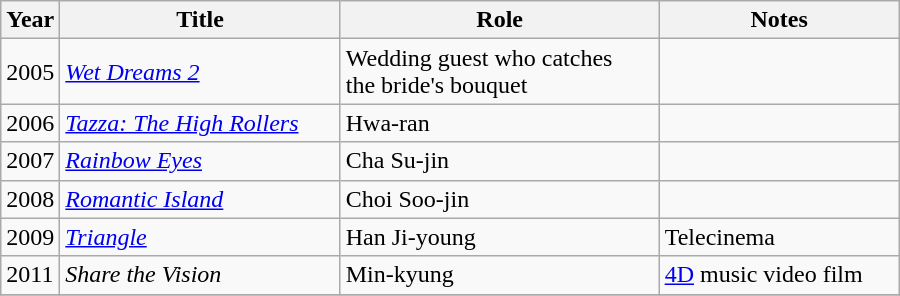<table class="wikitable" style="width:600px">
<tr>
<th width=10>Year</th>
<th>Title</th>
<th>Role</th>
<th>Notes</th>
</tr>
<tr>
<td>2005</td>
<td><em><a href='#'>Wet Dreams 2</a></em></td>
<td>Wedding guest who catches <br> the bride's bouquet</td>
<td></td>
</tr>
<tr>
<td>2006</td>
<td><em><a href='#'>Tazza: The High Rollers</a></em></td>
<td>Hwa-ran</td>
<td></td>
</tr>
<tr>
<td>2007</td>
<td><em><a href='#'>Rainbow Eyes</a></em></td>
<td>Cha Su-jin</td>
<td></td>
</tr>
<tr>
<td>2008</td>
<td><em><a href='#'>Romantic Island</a></em></td>
<td>Choi Soo-jin</td>
<td></td>
</tr>
<tr>
<td>2009</td>
<td><em><a href='#'>Triangle</a></em></td>
<td>Han Ji-young</td>
<td>Telecinema</td>
</tr>
<tr>
<td>2011</td>
<td><em>Share the Vision</em></td>
<td>Min-kyung</td>
<td><a href='#'>4D</a> music video film</td>
</tr>
<tr>
</tr>
</table>
